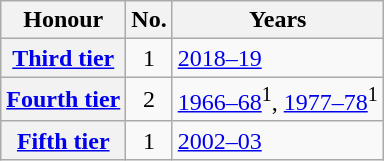<table class="wikitable plainrowheaders">
<tr>
<th scope=col>Honour</th>
<th scope=col>No.</th>
<th scope=col>Years</th>
</tr>
<tr>
<th scope=row><a href='#'>Third tier</a></th>
<td align=center>1</td>
<td><a href='#'>2018–19</a></td>
</tr>
<tr>
<th scope=row><a href='#'>Fourth tier</a></th>
<td align=center>2</td>
<td><a href='#'>1966–68</a><sup>1</sup>, <a href='#'>1977–78</a><sup>1</sup></td>
</tr>
<tr>
<th scope=row><a href='#'>Fifth tier</a></th>
<td align=center>1</td>
<td><a href='#'>2002–03</a></td>
</tr>
</table>
